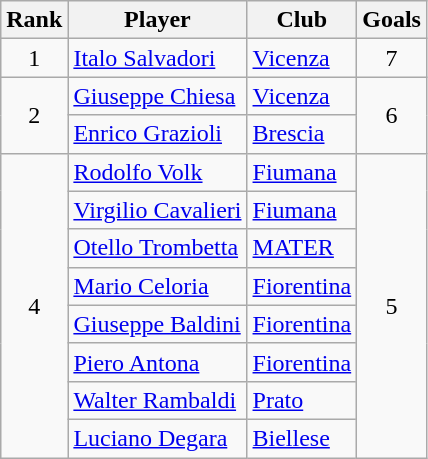<table class="wikitable sortable" style="text-align:center">
<tr>
<th>Rank</th>
<th>Player</th>
<th>Club</th>
<th>Goals</th>
</tr>
<tr>
<td>1</td>
<td align="left"><strong></strong> <a href='#'>Italo Salvadori</a></td>
<td align="left"><a href='#'>Vicenza</a></td>
<td>7</td>
</tr>
<tr>
<td rowspan="2">2</td>
<td align="left"><strong></strong> <a href='#'>Giuseppe Chiesa</a></td>
<td align="left"><a href='#'>Vicenza</a></td>
<td rowspan="2">6</td>
</tr>
<tr>
<td align="left"><strong></strong> <a href='#'>Enrico Grazioli</a></td>
<td align="left"><a href='#'>Brescia</a></td>
</tr>
<tr>
<td rowspan="8">4</td>
<td align="left"><strong></strong> <a href='#'>Rodolfo Volk</a></td>
<td align="left"><a href='#'>Fiumana</a></td>
<td rowspan="8">5</td>
</tr>
<tr>
<td align="left"><strong></strong> <a href='#'>Virgilio Cavalieri</a></td>
<td align="left"><a href='#'>Fiumana</a></td>
</tr>
<tr>
<td align="left"><strong></strong> <a href='#'>Otello Trombetta</a></td>
<td align="left"><a href='#'>MATER</a></td>
</tr>
<tr>
<td align="left"><strong></strong> <a href='#'>Mario Celoria</a></td>
<td align="left"><a href='#'>Fiorentina</a></td>
</tr>
<tr>
<td align="left"><strong></strong> <a href='#'>Giuseppe Baldini</a></td>
<td align="left"><a href='#'>Fiorentina</a></td>
</tr>
<tr>
<td align="left"><strong></strong> <a href='#'>Piero Antona</a></td>
<td align="left"><a href='#'>Fiorentina</a></td>
</tr>
<tr>
<td align="left"><strong></strong> <a href='#'>Walter Rambaldi</a></td>
<td align="left"><a href='#'>Prato</a></td>
</tr>
<tr>
<td align="left"><strong></strong> <a href='#'>Luciano Degara</a></td>
<td align="left"><a href='#'>Biellese</a></td>
</tr>
</table>
